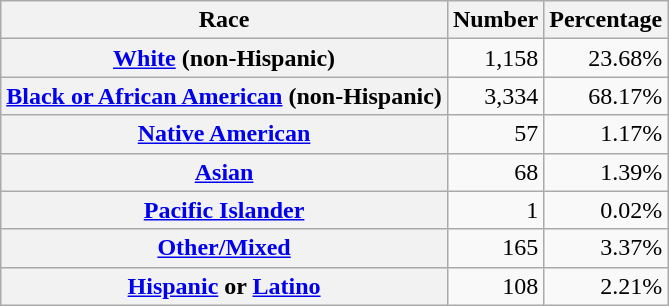<table class="wikitable" style="text-align:right">
<tr>
<th scope="col">Race</th>
<th scope="col">Number</th>
<th scope="col">Percentage</th>
</tr>
<tr>
<th scope="row"><a href='#'>White</a> (non-Hispanic)</th>
<td>1,158</td>
<td>23.68%</td>
</tr>
<tr>
<th scope="row"><a href='#'>Black or African American</a> (non-Hispanic)</th>
<td>3,334</td>
<td>68.17%</td>
</tr>
<tr>
<th scope="row"><a href='#'>Native American</a></th>
<td>57</td>
<td>1.17%</td>
</tr>
<tr>
<th scope="row"><a href='#'>Asian</a></th>
<td>68</td>
<td>1.39%</td>
</tr>
<tr>
<th scope="row"><a href='#'>Pacific Islander</a></th>
<td>1</td>
<td>0.02%</td>
</tr>
<tr>
<th scope="row"><a href='#'>Other/Mixed</a></th>
<td>165</td>
<td>3.37%</td>
</tr>
<tr>
<th scope="row"><a href='#'>Hispanic</a> or <a href='#'>Latino</a></th>
<td>108</td>
<td>2.21%</td>
</tr>
</table>
